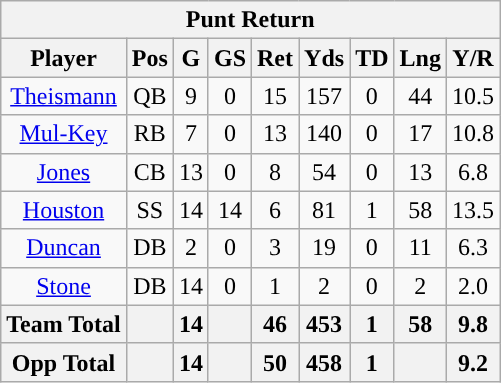<table class="wikitable" style="text-align:center">
<tr>
<th colspan="9">Punt Return</th>
</tr>
<tr>
<th>Player</th>
<th>Pos</th>
<th>G</th>
<th>GS</th>
<th>Ret</th>
<th>Yds</th>
<th>TD</th>
<th>Lng</th>
<th>Y/R</th>
</tr>
<tr>
<td><a href='#'>Theismann</a></td>
<td>QB</td>
<td>9</td>
<td>0</td>
<td>15</td>
<td>157</td>
<td>0</td>
<td>44</td>
<td>10.5</td>
</tr>
<tr>
<td><a href='#'>Mul-Key</a></td>
<td>RB</td>
<td>7</td>
<td>0</td>
<td>13</td>
<td>140</td>
<td>0</td>
<td>17</td>
<td>10.8</td>
</tr>
<tr>
<td><a href='#'>Jones</a></td>
<td>CB</td>
<td>13</td>
<td>0</td>
<td>8</td>
<td>54</td>
<td>0</td>
<td>13</td>
<td>6.8</td>
</tr>
<tr>
<td><a href='#'>Houston</a></td>
<td>SS</td>
<td>14</td>
<td>14</td>
<td>6</td>
<td>81</td>
<td>1</td>
<td>58</td>
<td>13.5</td>
</tr>
<tr>
<td><a href='#'>Duncan</a></td>
<td>DB</td>
<td>2</td>
<td>0</td>
<td>3</td>
<td>19</td>
<td>0</td>
<td>11</td>
<td>6.3</td>
</tr>
<tr>
<td><a href='#'>Stone</a></td>
<td>DB</td>
<td>14</td>
<td>0</td>
<td>1</td>
<td>2</td>
<td>0</td>
<td>2</td>
<td>2.0</td>
</tr>
<tr>
<th>Team Total</th>
<th></th>
<th>14</th>
<th></th>
<th>46</th>
<th>453</th>
<th>1</th>
<th>58</th>
<th>9.8</th>
</tr>
<tr>
<th>Opp Total</th>
<th></th>
<th>14</th>
<th></th>
<th>50</th>
<th>458</th>
<th>1</th>
<th></th>
<th>9.2</th>
</tr>
</table>
